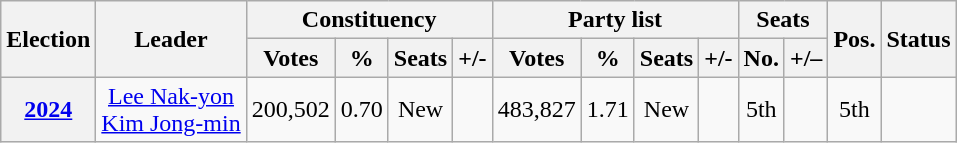<table class="wikitable" style="text-align:center">
<tr>
<th rowspan="2">Election</th>
<th rowspan="2">Leader</th>
<th colspan="4">Constituency</th>
<th colspan="4">Party list</th>
<th colspan="2">Seats</th>
<th rowspan="2">Pos.</th>
<th rowspan="2">Status</th>
</tr>
<tr>
<th>Votes</th>
<th>%</th>
<th>Seats</th>
<th>+/-</th>
<th>Votes</th>
<th>%</th>
<th>Seats</th>
<th>+/-</th>
<th>No.</th>
<th>+/–</th>
</tr>
<tr>
<th><a href='#'>2024</a></th>
<td><a href='#'>Lee Nak-yon</a><br><a href='#'>Kim Jong-min</a></td>
<td>200,502</td>
<td>0.70</td>
<td>New</td>
<td></td>
<td>483,827</td>
<td>1.71</td>
<td>New</td>
<td></td>
<td>5th</td>
<td></td>
<td>5th</td>
<td></td>
</tr>
</table>
